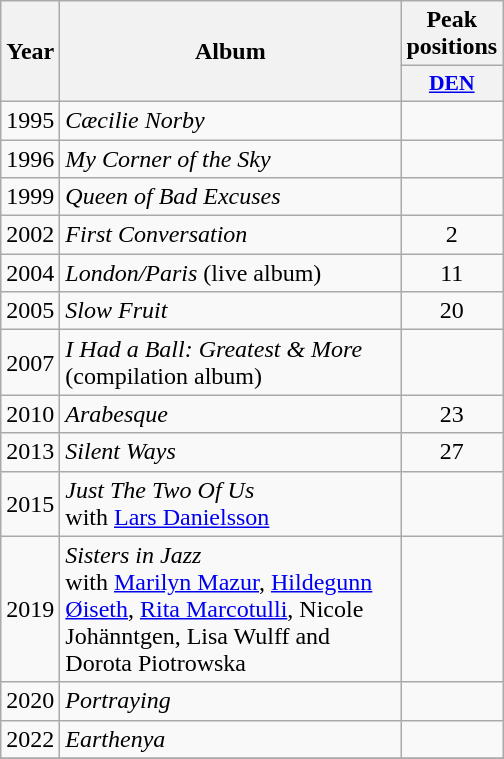<table class="wikitable">
<tr>
<th rowspan="2" align="center" width="10">Year</th>
<th rowspan="2" align="center" width="220">Album</th>
<th colspan="1" align="center" width="20">Peak positions</th>
</tr>
<tr>
<th scope="col" style="width:3em;font-size:90%;"><a href='#'>DEN</a><br></th>
</tr>
<tr>
<td style="text-align:center;">1995</td>
<td><em>Cæcilie Norby</em></td>
<td style="text-align:center;"></td>
</tr>
<tr>
<td style="text-align:center;">1996</td>
<td><em>My Corner of the Sky</em></td>
<td style="text-align:center;"></td>
</tr>
<tr>
<td style="text-align:center;">1999</td>
<td><em>Queen of Bad Excuses</em></td>
<td style="text-align:center;"></td>
</tr>
<tr>
<td style="text-align:center;">2002</td>
<td><em>First Conversation</em></td>
<td style="text-align:center;">2</td>
</tr>
<tr>
<td>2004</td>
<td><em>London/Paris</em> (live album)</td>
<td style="text-align:center;">11</td>
</tr>
<tr>
<td style="text-align:center;">2005</td>
<td><em>Slow Fruit</em></td>
<td style="text-align:center;">20</td>
</tr>
<tr>
<td>2007</td>
<td><em>I Had a Ball: Greatest & More</em> (compilation album)</td>
<td style="text-align:center;"></td>
</tr>
<tr>
<td style="text-align:center;">2010</td>
<td><em>Arabesque</em></td>
<td style="text-align:center;">23</td>
</tr>
<tr>
<td style="text-align:center;">2013</td>
<td><em>Silent Ways</em></td>
<td style="text-align:center;">27</td>
</tr>
<tr>
<td style="text-align:center;">2015</td>
<td><em>Just The Two Of Us</em> <br>with <a href='#'>Lars Danielsson</a></td>
<td style="text-align:center;"></td>
</tr>
<tr>
<td style="text-align:center;">2019</td>
<td><em>Sisters in Jazz</em> <br>with <a href='#'>Marilyn Mazur</a>, <a href='#'>Hildegunn Øiseth</a>, <a href='#'>Rita Marcotulli</a>, Nicole Johänntgen, Lisa Wulff and Dorota Piotrowska</td>
<td style="text-align:center;"></td>
</tr>
<tr>
<td style="text-align:center;">2020</td>
<td><em>Portraying</em></td>
<td style="text-align:center;"></td>
</tr>
<tr>
<td style="text-align:center;">2022</td>
<td><em>Earthenya</em></td>
<td style="text-align:center;"></td>
</tr>
<tr>
</tr>
</table>
